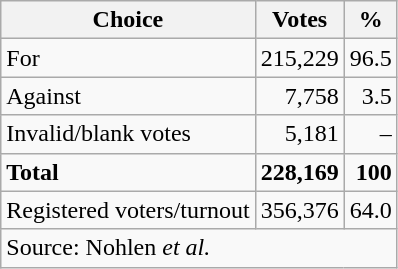<table class=wikitable style=text-align:right>
<tr>
<th>Choice</th>
<th>Votes</th>
<th>%</th>
</tr>
<tr>
<td align=left>For</td>
<td>215,229</td>
<td>96.5</td>
</tr>
<tr>
<td align=left>Against</td>
<td>7,758</td>
<td>3.5</td>
</tr>
<tr>
<td align=left>Invalid/blank votes</td>
<td>5,181</td>
<td>–</td>
</tr>
<tr>
<td align=left><strong>Total</strong></td>
<td><strong>228,169</strong></td>
<td><strong>100</strong></td>
</tr>
<tr>
<td align=left>Registered voters/turnout</td>
<td>356,376</td>
<td>64.0</td>
</tr>
<tr>
<td align=left colspan=3>Source: Nohlen <em>et al.</em></td>
</tr>
</table>
